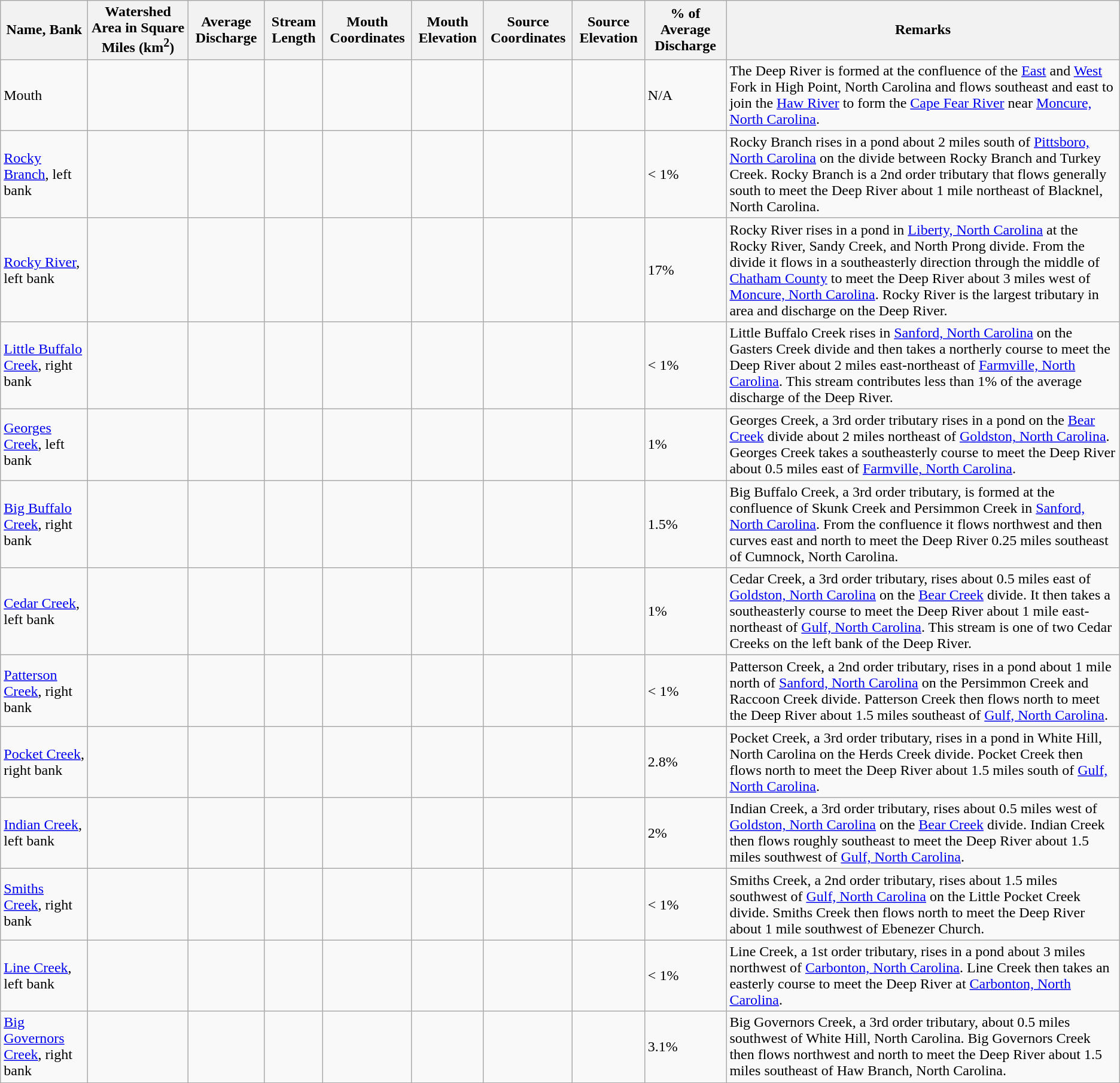<table class="wikitable mw-collapsible mw-collapsed">
<tr>
<th>Name, Bank</th>
<th>Watershed Area in Square Miles (km<sup>2</sup>)</th>
<th>Average Discharge</th>
<th>Stream Length</th>
<th>Mouth Coordinates</th>
<th>Mouth Elevation</th>
<th>Source Coordinates</th>
<th>Source Elevation</th>
<th>% of Average Discharge</th>
<th>Remarks</th>
</tr>
<tr>
<td>Mouth</td>
<td></td>
<td></td>
<td></td>
<td></td>
<td></td>
<td></td>
<td></td>
<td>N/A</td>
<td>The Deep River is formed at the confluence of the <a href='#'>East</a> and <a href='#'>West</a> Fork in High Point, North Carolina and flows southeast and east to join the <a href='#'>Haw River</a> to form the <a href='#'>Cape Fear River</a> near <a href='#'>Moncure, North Carolina</a>.</td>
</tr>
<tr>
<td><a href='#'>Rocky Branch</a>, left bank</td>
<td></td>
<td></td>
<td></td>
<td></td>
<td></td>
<td></td>
<td></td>
<td>< 1%</td>
<td>Rocky Branch rises in a pond about 2 miles south of <a href='#'>Pittsboro, North Carolina</a> on the divide between Rocky Branch and Turkey Creek. Rocky Branch is a 2nd order tributary that flows generally south to meet the Deep River about 1 mile northeast of Blacknel, North Carolina.</td>
</tr>
<tr>
<td><a href='#'>Rocky River</a>, left bank</td>
<td></td>
<td></td>
<td></td>
<td></td>
<td></td>
<td></td>
<td></td>
<td>17%</td>
<td>Rocky River rises in a pond in <a href='#'>Liberty, North Carolina</a> at the Rocky River, Sandy Creek, and North Prong divide. From the divide it flows in a southeasterly direction through the middle of <a href='#'>Chatham County</a> to meet the Deep River about 3 miles west of <a href='#'>Moncure, North Carolina</a>. Rocky River is the largest tributary in area and discharge on the Deep River.</td>
</tr>
<tr>
<td><a href='#'>Little Buffalo Creek</a>, right bank</td>
<td></td>
<td></td>
<td></td>
<td></td>
<td></td>
<td></td>
<td></td>
<td>< 1%</td>
<td>Little Buffalo Creek rises in <a href='#'>Sanford, North Carolina</a> on the Gasters Creek divide and then takes a northerly course to meet the Deep River about 2 miles east-northeast of <a href='#'>Farmville, North Carolina</a>. This stream contributes less than 1% of the average discharge of the Deep River.</td>
</tr>
<tr>
<td><a href='#'>Georges Creek</a>, left bank</td>
<td></td>
<td></td>
<td></td>
<td></td>
<td></td>
<td></td>
<td></td>
<td>1%</td>
<td>Georges Creek, a 3rd order tributary rises in a pond on the <a href='#'>Bear Creek</a> divide about 2 miles northeast of <a href='#'>Goldston, North Carolina</a>. Georges Creek takes a southeasterly course to meet the Deep River about 0.5 miles east of <a href='#'>Farmville, North Carolina</a>.</td>
</tr>
<tr>
<td><a href='#'>Big Buffalo Creek</a>, right bank</td>
<td></td>
<td></td>
<td></td>
<td></td>
<td></td>
<td></td>
<td></td>
<td>1.5%</td>
<td>Big Buffalo Creek, a 3rd order tributary, is formed at the confluence of Skunk Creek and Persimmon Creek in <a href='#'>Sanford, North Carolina</a>. From the confluence it flows northwest and then curves east and north to meet the Deep River 0.25 miles southeast of Cumnock, North Carolina.</td>
</tr>
<tr>
<td><a href='#'>Cedar Creek</a>, left bank</td>
<td></td>
<td></td>
<td></td>
<td></td>
<td></td>
<td></td>
<td></td>
<td>1%</td>
<td>Cedar Creek, a 3rd order tributary, rises about 0.5 miles east of <a href='#'>Goldston, North Carolina</a> on the <a href='#'>Bear Creek</a> divide. It then takes a southeasterly course to meet the Deep River about 1 mile east-northeast of <a href='#'>Gulf, North Carolina</a>. This stream is one of two Cedar Creeks on the left bank of the Deep River.</td>
</tr>
<tr>
<td><a href='#'>Patterson Creek</a>, right bank</td>
<td></td>
<td></td>
<td></td>
<td></td>
<td></td>
<td></td>
<td></td>
<td>< 1%</td>
<td>Patterson Creek, a 2nd order tributary, rises in a pond about 1 mile north of <a href='#'>Sanford, North Carolina</a> on the Persimmon Creek and Raccoon Creek divide. Patterson Creek then flows north to meet the Deep River about 1.5 miles southeast of <a href='#'>Gulf, North Carolina</a>.</td>
</tr>
<tr>
<td><a href='#'>Pocket Creek</a>, right bank</td>
<td></td>
<td></td>
<td></td>
<td></td>
<td></td>
<td></td>
<td></td>
<td>2.8%</td>
<td>Pocket Creek, a 3rd order tributary, rises in a pond in White Hill, North Carolina on the Herds Creek divide. Pocket Creek then flows north to meet the Deep River about 1.5 miles south of <a href='#'>Gulf, North Carolina</a>.</td>
</tr>
<tr>
<td><a href='#'>Indian Creek</a>, left bank</td>
<td></td>
<td></td>
<td></td>
<td></td>
<td></td>
<td></td>
<td></td>
<td>2%</td>
<td>Indian Creek, a 3rd order tributary, rises about 0.5 miles west of <a href='#'>Goldston, North Carolina</a> on the <a href='#'>Bear Creek</a> divide. Indian Creek then flows roughly southeast to meet the Deep River about 1.5 miles southwest of <a href='#'>Gulf, North Carolina</a>.</td>
</tr>
<tr>
<td><a href='#'>Smiths Creek</a>, right bank</td>
<td></td>
<td></td>
<td></td>
<td></td>
<td></td>
<td></td>
<td></td>
<td>< 1%</td>
<td>Smiths Creek, a 2nd order tributary, rises about 1.5 miles southwest of <a href='#'>Gulf, North Carolina</a> on the Little Pocket Creek divide. Smiths Creek then flows north to meet the Deep River about 1 mile southwest of Ebenezer Church.</td>
</tr>
<tr>
<td><a href='#'>Line Creek</a>, left bank</td>
<td></td>
<td></td>
<td></td>
<td></td>
<td></td>
<td></td>
<td></td>
<td>< 1%</td>
<td>Line Creek, a 1st order tributary, rises in a pond about 3 miles northwest of <a href='#'>Carbonton, North Carolina</a>. Line Creek then takes an easterly course to meet the Deep River at <a href='#'>Carbonton, North Carolina</a>.</td>
</tr>
<tr>
<td><a href='#'>Big Governors Creek</a>, right bank</td>
<td></td>
<td></td>
<td></td>
<td></td>
<td></td>
<td></td>
<td></td>
<td>3.1%</td>
<td>Big Governors Creek, a 3rd order tributary, about 0.5 miles southwest of White Hill, North Carolina. Big Governors Creek then flows northwest and north to meet the Deep River about 1.5 miles southeast of Haw Branch, North Carolina.</td>
</tr>
</table>
